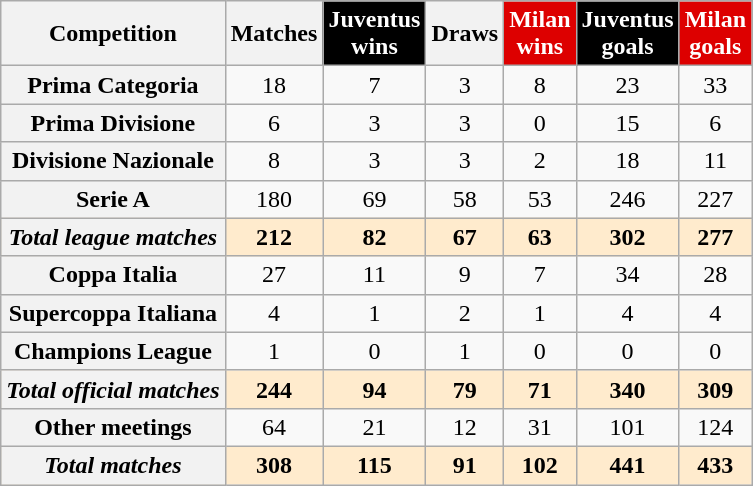<table class="wikitable" style="text-align: center;">
<tr>
<th>Competition</th>
<th>Matches</th>
<th style="background:#000000; color:#FFFFFF">Juventus<br>wins</th>
<th>Draws</th>
<th style="background:#d00; color:#FFFFFF">Milan<br>wins</th>
<th style="background:#000000; color:#FFFFFF">Juventus<br>goals</th>
<th style="background:#d00; color:#FFFFFF">Milan<br>goals</th>
</tr>
<tr>
<th>Prima Categoria</th>
<td>18</td>
<td>7</td>
<td>3</td>
<td>8</td>
<td>23</td>
<td>33</td>
</tr>
<tr>
<th>Prima Divisione</th>
<td>6</td>
<td>3</td>
<td>3</td>
<td>0</td>
<td>15</td>
<td>6</td>
</tr>
<tr>
<th>Divisione Nazionale</th>
<td>8</td>
<td>3</td>
<td>3</td>
<td>2</td>
<td>18</td>
<td>11</td>
</tr>
<tr>
<th>Serie A</th>
<td>180</td>
<td>69</td>
<td>58</td>
<td>53</td>
<td>246</td>
<td>227</td>
</tr>
<tr bgcolor=blanchedalmond>
<th><em>Total league matches</em></th>
<td><strong>212</strong></td>
<td><strong>82</strong></td>
<td><strong>67</strong></td>
<td><strong>63</strong></td>
<td><strong>302</strong></td>
<td><strong>277</strong></td>
</tr>
<tr>
<th>Coppa Italia</th>
<td>27</td>
<td>11</td>
<td>9</td>
<td>7</td>
<td>34</td>
<td>28</td>
</tr>
<tr>
<th>Supercoppa Italiana</th>
<td>4</td>
<td>1</td>
<td>2</td>
<td>1</td>
<td>4</td>
<td>4</td>
</tr>
<tr>
<th>Champions League</th>
<td>1</td>
<td>0</td>
<td>1</td>
<td>0</td>
<td>0</td>
<td>0</td>
</tr>
<tr bgcolor=blanchedalmond>
<th><em>Total official matches</em></th>
<td><strong>244</strong></td>
<td><strong>94</strong></td>
<td><strong>79</strong></td>
<td><strong>71</strong></td>
<td><strong>340</strong></td>
<td><strong>309</strong></td>
</tr>
<tr>
<th>Other meetings</th>
<td>64</td>
<td>21</td>
<td>12</td>
<td>31</td>
<td>101</td>
<td>124</td>
</tr>
<tr bgcolor=blanchedalmond>
<th><em>Total matches</em></th>
<td><strong>308</strong></td>
<td><strong>115</strong></td>
<td><strong>91</strong></td>
<td><strong>102</strong></td>
<td><strong>441</strong></td>
<td><strong>433</strong></td>
</tr>
</table>
